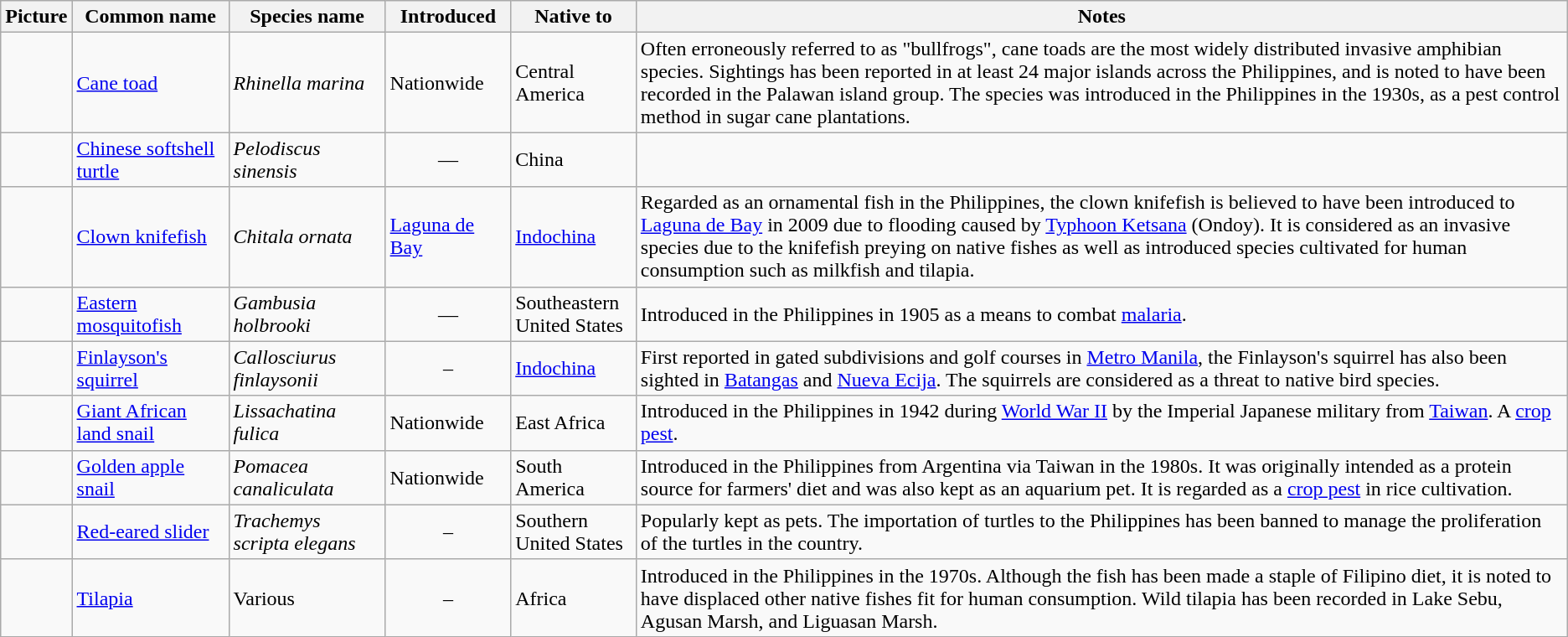<table class="wikitable">
<tr>
<th>Picture</th>
<th width=10%>Common name</th>
<th width=10%>Species name</th>
<th width=8%>Introduced</th>
<th width=8%>Native to</th>
<th>Notes</th>
</tr>
<tr>
<td></td>
<td><a href='#'>Cane toad</a></td>
<td><em>Rhinella marina</em></td>
<td>Nationwide</td>
<td>Central America</td>
<td>Often erroneously referred to as "bullfrogs", cane toads are the most widely distributed invasive amphibian species. Sightings has been reported in at least 24 major islands across the Philippines, and is noted to have been recorded in the Palawan island group. The species was introduced in the Philippines in the 1930s, as a pest control method in sugar cane plantations.</td>
</tr>
<tr>
<td></td>
<td><a href='#'>Chinese softshell turtle</a></td>
<td><em>Pelodiscus sinensis</em></td>
<td align=center>—</td>
<td>China</td>
<td></td>
</tr>
<tr>
<td></td>
<td><a href='#'>Clown knifefish</a></td>
<td><em>Chitala ornata</em></td>
<td><a href='#'>Laguna de Bay</a></td>
<td><a href='#'>Indochina</a></td>
<td>Regarded as an ornamental fish in the Philippines, the clown knifefish is believed to have been introduced to <a href='#'>Laguna de Bay</a> in 2009 due to flooding caused by <a href='#'>Typhoon Ketsana</a> (Ondoy). It is considered as an invasive species due to the knifefish preying on native fishes as well as introduced species cultivated for human consumption such as milkfish and tilapia.</td>
</tr>
<tr>
<td></td>
<td><a href='#'>Eastern mosquitofish</a></td>
<td><em>Gambusia holbrooki</em></td>
<td align=center>—</td>
<td>Southeastern United States</td>
<td>Introduced in the Philippines in 1905 as a means to combat <a href='#'>malaria</a>.</td>
</tr>
<tr>
<td></td>
<td><a href='#'>Finlayson's squirrel</a></td>
<td><em>Callosciurus finlaysonii</em></td>
<td align=center>–</td>
<td><a href='#'>Indochina</a></td>
<td>First reported in gated subdivisions and golf courses in <a href='#'>Metro Manila</a>, the Finlayson's squirrel has also been sighted in <a href='#'>Batangas</a> and <a href='#'>Nueva Ecija</a>. The squirrels are considered as a threat to native bird species.</td>
</tr>
<tr>
<td></td>
<td><a href='#'>Giant African land snail</a></td>
<td><em>Lissachatina fulica</em></td>
<td>Nationwide</td>
<td>East Africa</td>
<td>Introduced in the Philippines in 1942 during <a href='#'>World War II</a> by the Imperial Japanese military from <a href='#'>Taiwan</a>. A <a href='#'>crop pest</a>.</td>
</tr>
<tr>
<td></td>
<td><a href='#'>Golden apple snail</a></td>
<td><em>Pomacea canaliculata</em></td>
<td>Nationwide</td>
<td>South America</td>
<td>Introduced in the Philippines from Argentina via Taiwan in the 1980s. It was originally intended as a protein source for farmers' diet and was also kept as an aquarium pet. It is regarded as a <a href='#'>crop pest</a> in rice cultivation.</td>
</tr>
<tr>
<td></td>
<td><a href='#'>Red-eared slider</a></td>
<td><em>Trachemys scripta elegans</em></td>
<td align=center>–</td>
<td>Southern United States</td>
<td>Popularly kept as pets. The importation of turtles to the Philippines has been banned to manage the proliferation of the turtles in the country.</td>
</tr>
<tr>
<td></td>
<td><a href='#'>Tilapia</a></td>
<td>Various</td>
<td align=center>–</td>
<td>Africa</td>
<td>Introduced in the Philippines in the 1970s. Although the fish has been made a staple of Filipino diet, it is noted to have displaced other native fishes fit for human consumption. Wild tilapia has been recorded in Lake Sebu, Agusan Marsh, and Liguasan Marsh.</td>
</tr>
</table>
